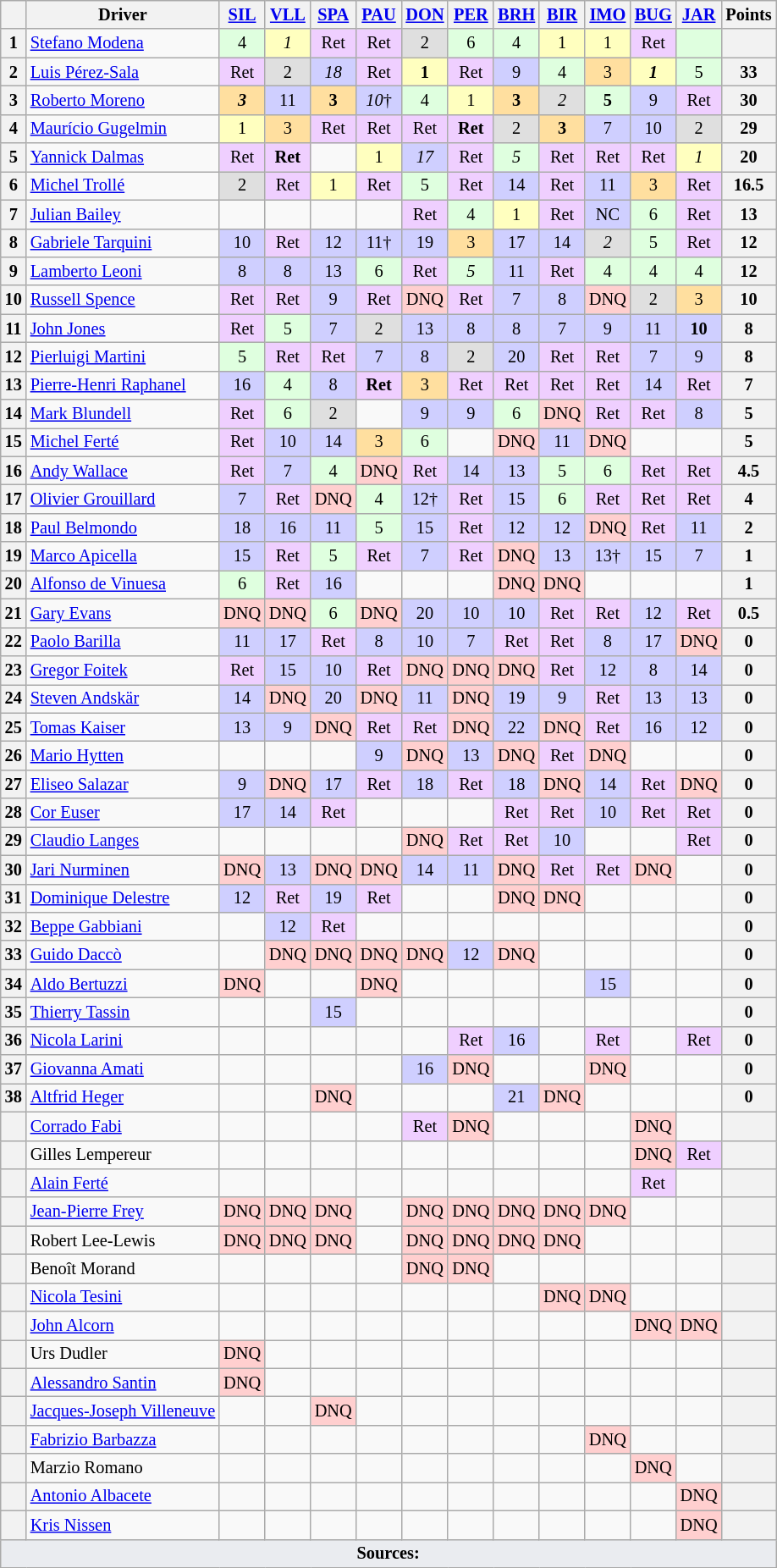<table class="wikitable" style="font-size: 85%; text-align:center">
<tr>
<th></th>
<th>Driver</th>
<th><a href='#'>SIL</a><br></th>
<th><a href='#'>VLL</a><br></th>
<th><a href='#'>SPA</a><br></th>
<th><a href='#'>PAU</a><br></th>
<th><a href='#'>DON</a><br></th>
<th><a href='#'>PER</a><br></th>
<th><a href='#'>BRH</a><br></th>
<th><a href='#'>BIR</a><br></th>
<th><a href='#'>IMO</a><br></th>
<th><a href='#'>BUG</a><br></th>
<th><a href='#'>JAR</a><br></th>
<th>Points</th>
</tr>
<tr>
<th>1</th>
<td align="left"> <a href='#'>Stefano Modena</a></td>
<td style="background:#DFFFDF;">4</td>
<td style="background:#FFFFBF;"><em>1</em></td>
<td style="background:#EFCFFF;">Ret</td>
<td style="background:#EFCFFF;">Ret</td>
<td style="background:#DFDFDF;">2</td>
<td style="background:#DFFFDF;">6</td>
<td style="background:#DFFFDF;">4</td>
<td style="background:#FFFFBF;">1</td>
<td style="background:#FFFFBF;">1</td>
<td style="background:#EFCFFF;">Ret</td>
<td style="background:#DFFFDF;"></td>
<th></th>
</tr>
<tr>
<th>2</th>
<td align="left"> <a href='#'>Luis Pérez-Sala</a></td>
<td style="background:#EFCFFF;">Ret</td>
<td style="background:#DFDFDF;">2</td>
<td style="background:#CFCFFF;"><em>18</em></td>
<td style="background:#EFCFFF;">Ret</td>
<td style="background:#FFFFBF;"><strong>1</strong></td>
<td style="background:#EFCFFF;">Ret</td>
<td style="background:#CFCFFF;">9</td>
<td style="background:#DFFFDF;">4</td>
<td style="background:#FFDF9F;">3</td>
<td style="background:#FFFFBF;"><strong><em>1</em></strong></td>
<td style="background:#DFFFDF;">5</td>
<th>33</th>
</tr>
<tr>
<th>3</th>
<td align="left"> <a href='#'>Roberto Moreno</a></td>
<td style="background:#FFDF9F;"><strong><em>3</em></strong></td>
<td style="background:#CFCFFF;">11</td>
<td style="background:#FFDF9F;"><strong>3</strong></td>
<td style="background:#CFCFFF;"><em>10</em>†</td>
<td style="background:#DFFFDF;">4</td>
<td style="background:#FFFFBF;">1</td>
<td style="background:#FFDF9F;"><strong>3</strong></td>
<td style="background:#DFDFDF;"><em>2</em></td>
<td style="background:#DFFFDF;"><strong>5</strong></td>
<td style="background:#CFCFFF;">9</td>
<td style="background:#EFCFFF;">Ret</td>
<th>30</th>
</tr>
<tr>
<th>4</th>
<td align="left"> <a href='#'>Maurício Gugelmin</a></td>
<td style="background:#FFFFBF;">1</td>
<td style="background:#FFDF9F;">3</td>
<td style="background:#EFCFFF;">Ret</td>
<td style="background:#EFCFFF;">Ret</td>
<td style="background:#EFCFFF;">Ret</td>
<td style="background:#EFCFFF;"><strong>Ret</strong></td>
<td style="background:#DFDFDF;">2</td>
<td style="background:#FFDF9F;"><strong>3</strong></td>
<td style="background:#CFCFFF;">7</td>
<td style="background:#CFCFFF;">10</td>
<td style="background:#DFDFDF;">2</td>
<th>29</th>
</tr>
<tr>
<th>5</th>
<td align="left"> <a href='#'>Yannick Dalmas</a></td>
<td style="background:#EFCFFF;">Ret</td>
<td style="background:#EFCFFF;"><strong>Ret</strong></td>
<td></td>
<td style="background:#FFFFBF;">1</td>
<td style="background:#CFCFFF;"><em>17</em></td>
<td style="background:#EFCFFF;">Ret</td>
<td style="background:#DFFFDF;"><em>5</em></td>
<td style="background:#EFCFFF;">Ret</td>
<td style="background:#EFCFFF;">Ret</td>
<td style="background:#EFCFFF;">Ret</td>
<td style="background:#FFFFBF;"><em>1</em></td>
<th>20</th>
</tr>
<tr>
<th>6</th>
<td align="left"> <a href='#'>Michel Trollé</a></td>
<td style="background:#DFDFDF;">2</td>
<td style="background:#EFCFFF;">Ret</td>
<td style="background:#FFFFBF;">1</td>
<td style="background:#EFCFFF;">Ret</td>
<td style="background:#DFFFDF;">5</td>
<td style="background:#EFCFFF;">Ret</td>
<td style="background:#CFCFFF;">14</td>
<td style="background:#EFCFFF;">Ret</td>
<td style="background:#CFCFFF;">11</td>
<td style="background:#FFDF9F;">3</td>
<td style="background:#EFCFFF;">Ret</td>
<th>16.5</th>
</tr>
<tr>
<th>7</th>
<td align="left"> <a href='#'>Julian Bailey</a></td>
<td></td>
<td></td>
<td></td>
<td></td>
<td style="background:#EFCFFF;">Ret</td>
<td style="background:#DFFFDF;">4</td>
<td style="background:#FFFFBF;">1</td>
<td style="background:#EFCFFF;">Ret</td>
<td style="background:#CFCFFF;">NC</td>
<td style="background:#DFFFDF;">6</td>
<td style="background:#EFCFFF;">Ret</td>
<th>13</th>
</tr>
<tr>
<th>8</th>
<td align="left"> <a href='#'>Gabriele Tarquini</a></td>
<td style="background:#CFCFFF;">10</td>
<td style="background:#EFCFFF;">Ret</td>
<td style="background:#CFCFFF;">12</td>
<td style="background:#CFCFFF;">11†</td>
<td style="background:#CFCFFF;">19</td>
<td style="background:#FFDF9F;">3</td>
<td style="background:#CFCFFF;">17</td>
<td style="background:#CFCFFF;">14</td>
<td style="background:#DFDFDF;"><em>2</em></td>
<td style="background:#DFFFDF;">5</td>
<td style="background:#EFCFFF;">Ret</td>
<th>12</th>
</tr>
<tr>
<th>9</th>
<td align="left"> <a href='#'>Lamberto Leoni</a></td>
<td style="background:#CFCFFF;">8</td>
<td style="background:#CFCFFF;">8</td>
<td style="background:#CFCFFF;">13</td>
<td style="background:#DFFFDF;">6</td>
<td style="background:#EFCFFF;">Ret</td>
<td style="background:#DFFFDF;"><em>5</em></td>
<td style="background:#CFCFFF;">11</td>
<td style="background:#EFCFFF;">Ret</td>
<td style="background:#DFFFDF;">4</td>
<td style="background:#DFFFDF;">4</td>
<td style="background:#DFFFDF;">4</td>
<th>12</th>
</tr>
<tr>
<th>10</th>
<td align="left"> <a href='#'>Russell Spence</a></td>
<td style="background:#EFCFFF;">Ret</td>
<td style="background:#EFCFFF;">Ret</td>
<td style="background:#CFCFFF;">9</td>
<td style="background:#EFCFFF;">Ret</td>
<td style="background:#FFCFCF;">DNQ</td>
<td style="background:#EFCFFF;">Ret</td>
<td style="background:#CFCFFF;">7</td>
<td style="background:#CFCFFF;">8</td>
<td style="background:#FFCFCF;">DNQ</td>
<td style="background:#DFDFDF;">2</td>
<td style="background:#FFDF9F;">3</td>
<th>10</th>
</tr>
<tr>
<th>11</th>
<td align="left"> <a href='#'>John Jones</a></td>
<td style="background:#EFCFFF;">Ret</td>
<td style="background:#DFFFDF;">5</td>
<td style="background:#CFCFFF;">7</td>
<td style="background:#DFDFDF;">2</td>
<td style="background:#CFCFFF;">13</td>
<td style="background:#CFCFFF;">8</td>
<td style="background:#CFCFFF;">8</td>
<td style="background:#CFCFFF;">7</td>
<td style="background:#CFCFFF;">9</td>
<td style="background:#CFCFFF;">11</td>
<td style="background:#CFCFFF;"><strong>10</strong></td>
<th>8</th>
</tr>
<tr>
<th>12</th>
<td align="left"> <a href='#'>Pierluigi Martini</a></td>
<td style="background:#DFFFDF;">5</td>
<td style="background:#EFCFFF;">Ret</td>
<td style="background:#EFCFFF;">Ret</td>
<td style="background:#CFCFFF;">7</td>
<td style="background:#CFCFFF;">8</td>
<td style="background:#DFDFDF;">2</td>
<td style="background:#CFCFFF;">20</td>
<td style="background:#EFCFFF;">Ret</td>
<td style="background:#EFCFFF;">Ret</td>
<td style="background:#CFCFFF;">7</td>
<td style="background:#CFCFFF;">9</td>
<th>8</th>
</tr>
<tr>
<th>13</th>
<td align="left" nowrap> <a href='#'>Pierre-Henri Raphanel</a></td>
<td style="background:#CFCFFF;">16</td>
<td style="background:#DFFFDF;">4</td>
<td style="background:#CFCFFF;">8</td>
<td style="background:#EFCFFF;"><strong>Ret</strong></td>
<td style="background:#FFDF9F;">3</td>
<td style="background:#EFCFFF;">Ret</td>
<td style="background:#EFCFFF;">Ret</td>
<td style="background:#EFCFFF;">Ret</td>
<td style="background:#EFCFFF;">Ret</td>
<td style="background:#CFCFFF;">14</td>
<td style="background:#EFCFFF;">Ret</td>
<th>7</th>
</tr>
<tr>
<th>14</th>
<td align="left"> <a href='#'>Mark Blundell</a></td>
<td style="background:#EFCFFF;">Ret</td>
<td style="background:#DFFFDF;">6</td>
<td style="background:#DFDFDF;">2</td>
<td></td>
<td style="background:#CFCFFF;">9</td>
<td style="background:#CFCFFF;">9</td>
<td style="background:#DFFFDF;">6</td>
<td style="background:#FFCFCF;">DNQ</td>
<td style="background:#EFCFFF;">Ret</td>
<td style="background:#EFCFFF;">Ret</td>
<td style="background:#CFCFFF;">8</td>
<th>5</th>
</tr>
<tr>
<th>15</th>
<td align="left"> <a href='#'>Michel Ferté</a></td>
<td style="background:#EFCFFF;">Ret</td>
<td style="background:#CFCFFF;">10</td>
<td style="background:#CFCFFF;">14</td>
<td style="background:#FFDF9F;">3</td>
<td style="background:#DFFFDF;">6</td>
<td></td>
<td style="background:#FFCFCF;">DNQ</td>
<td style="background:#CFCFFF;">11</td>
<td style="background:#FFCFCF;">DNQ</td>
<td></td>
<td></td>
<th>5</th>
</tr>
<tr>
<th>16</th>
<td align="left"> <a href='#'>Andy Wallace</a></td>
<td style="background:#EFCFFF;">Ret</td>
<td style="background:#CFCFFF;">7</td>
<td style="background:#DFFFDF;">4</td>
<td style="background:#FFCFCF;">DNQ</td>
<td style="background:#EFCFFF;">Ret</td>
<td style="background:#CFCFFF;">14</td>
<td style="background:#CFCFFF;">13</td>
<td style="background:#DFFFDF;">5</td>
<td style="background:#DFFFDF;">6</td>
<td style="background:#EFCFFF;">Ret</td>
<td style="background:#EFCFFF;">Ret</td>
<th>4.5</th>
</tr>
<tr>
<th>17</th>
<td align="left"> <a href='#'>Olivier Grouillard</a></td>
<td style="background:#CFCFFF;">7</td>
<td style="background:#EFCFFF;">Ret</td>
<td style="background:#FFCFCF;">DNQ</td>
<td style="background:#DFFFDF;">4</td>
<td style="background:#CFCFFF;">12†</td>
<td style="background:#EFCFFF;">Ret</td>
<td style="background:#CFCFFF;">15</td>
<td style="background:#DFFFDF;">6</td>
<td style="background:#EFCFFF;">Ret</td>
<td style="background:#EFCFFF;">Ret</td>
<td style="background:#EFCFFF;">Ret</td>
<th>4</th>
</tr>
<tr>
<th>18</th>
<td align="left"> <a href='#'>Paul Belmondo</a></td>
<td style="background:#CFCFFF;">18</td>
<td style="background:#CFCFFF;">16</td>
<td style="background:#CFCFFF;">11</td>
<td style="background:#DFFFDF;">5</td>
<td style="background:#CFCFFF;">15</td>
<td style="background:#EFCFFF;">Ret</td>
<td style="background:#CFCFFF;">12</td>
<td style="background:#CFCFFF;">12</td>
<td style="background:#FFCFCF;">DNQ</td>
<td style="background:#EFCFFF;">Ret</td>
<td style="background:#CFCFFF;">11</td>
<th>2</th>
</tr>
<tr>
<th>19</th>
<td align="left"> <a href='#'>Marco Apicella</a></td>
<td style="background:#CFCFFF;">15</td>
<td style="background:#EFCFFF;">Ret</td>
<td style="background:#DFFFDF;">5</td>
<td style="background:#EFCFFF;">Ret</td>
<td style="background:#CFCFFF;">7</td>
<td style="background:#EFCFFF;">Ret</td>
<td style="background:#FFCFCF;">DNQ</td>
<td style="background:#CFCFFF;">13</td>
<td style="background:#CFCFFF;">13†</td>
<td style="background:#CFCFFF;">15</td>
<td style="background:#CFCFFF;">7</td>
<th>1</th>
</tr>
<tr>
<th>20</th>
<td align="left"> <a href='#'>Alfonso de Vinuesa</a></td>
<td style="background:#DFFFDF;">6</td>
<td style="background:#EFCFFF;">Ret</td>
<td style="background:#CFCFFF;">16</td>
<td></td>
<td></td>
<td></td>
<td style="background:#FFCFCF;">DNQ</td>
<td style="background:#FFCFCF;">DNQ</td>
<td></td>
<td></td>
<td></td>
<th>1</th>
</tr>
<tr>
<th>21</th>
<td align="left"> <a href='#'>Gary Evans</a></td>
<td style="background:#FFCFCF;">DNQ</td>
<td style="background:#FFCFCF;">DNQ</td>
<td style="background:#DFFFDF;">6</td>
<td style="background:#FFCFCF;">DNQ</td>
<td style="background:#CFCFFF;">20</td>
<td style="background:#CFCFFF;">10</td>
<td style="background:#CFCFFF;">10</td>
<td style="background:#EFCFFF;">Ret</td>
<td style="background:#EFCFFF;">Ret</td>
<td style="background:#CFCFFF;">12</td>
<td style="background:#EFCFFF;">Ret</td>
<th>0.5</th>
</tr>
<tr>
<th>22</th>
<td align="left"> <a href='#'>Paolo Barilla</a></td>
<td style="background:#CFCFFF;">11</td>
<td style="background:#CFCFFF;">17</td>
<td style="background:#EFCFFF;">Ret</td>
<td style="background:#CFCFFF;">8</td>
<td style="background:#CFCFFF;">10</td>
<td style="background:#CFCFFF;">7</td>
<td style="background:#EFCFFF;">Ret</td>
<td style="background:#EFCFFF;">Ret</td>
<td style="background:#CFCFFF;">8</td>
<td style="background:#CFCFFF;">17</td>
<td style="background:#FFCFCF;">DNQ</td>
<th>0</th>
</tr>
<tr>
<th>23</th>
<td align="left"> <a href='#'>Gregor Foitek</a></td>
<td style="background:#EFCFFF;">Ret</td>
<td style="background:#CFCFFF;">15</td>
<td style="background:#CFCFFF;">10</td>
<td style="background:#EFCFFF;">Ret</td>
<td style="background:#FFCFCF;">DNQ</td>
<td style="background:#FFCFCF;">DNQ</td>
<td style="background:#FFCFCF;">DNQ</td>
<td style="background:#EFCFFF;">Ret</td>
<td style="background:#CFCFFF;">12</td>
<td style="background:#CFCFFF;">8</td>
<td style="background:#CFCFFF;">14</td>
<th>0</th>
</tr>
<tr>
<th>24</th>
<td align="left"> <a href='#'>Steven Andskär</a></td>
<td style="background:#CFCFFF;">14</td>
<td style="background:#FFCFCF;">DNQ</td>
<td style="background:#CFCFFF;">20</td>
<td style="background:#FFCFCF;">DNQ</td>
<td style="background:#CFCFFF;">11</td>
<td style="background:#FFCFCF;">DNQ</td>
<td style="background:#CFCFFF;">19</td>
<td style="background:#CFCFFF;">9</td>
<td style="background:#EFCFFF;">Ret</td>
<td style="background:#CFCFFF;">13</td>
<td style="background:#CFCFFF;">13</td>
<th>0</th>
</tr>
<tr>
<th>25</th>
<td align="left"> <a href='#'>Tomas Kaiser</a></td>
<td style="background:#CFCFFF;">13</td>
<td style="background:#CFCFFF;">9</td>
<td style="background:#FFCFCF;">DNQ</td>
<td style="background:#EFCFFF;">Ret</td>
<td style="background:#EFCFFF;">Ret</td>
<td style="background:#FFCFCF;">DNQ</td>
<td style="background:#CFCFFF;">22</td>
<td style="background:#FFCFCF;">DNQ</td>
<td style="background:#EFCFFF;">Ret</td>
<td style="background:#CFCFFF;">16</td>
<td style="background:#CFCFFF;">12</td>
<th>0</th>
</tr>
<tr>
<th>26</th>
<td align="left"> <a href='#'>Mario Hytten</a></td>
<td></td>
<td></td>
<td></td>
<td style="background:#CFCFFF;">9</td>
<td style="background:#FFCFCF;">DNQ</td>
<td style="background:#CFCFFF;">13</td>
<td style="background:#FFCFCF;">DNQ</td>
<td style="background:#EFCFFF;">Ret</td>
<td style="background:#FFCFCF;">DNQ</td>
<td></td>
<td></td>
<th>0</th>
</tr>
<tr>
<th>27</th>
<td align="left"> <a href='#'>Eliseo Salazar</a></td>
<td style="background:#CFCFFF;">9</td>
<td style="background:#FFCFCF;">DNQ</td>
<td style="background:#CFCFFF;">17</td>
<td style="background:#EFCFFF;">Ret</td>
<td style="background:#CFCFFF;">18</td>
<td style="background:#EFCFFF;">Ret</td>
<td style="background:#CFCFFF;">18</td>
<td style="background:#FFCFCF;">DNQ</td>
<td style="background:#CFCFFF;">14</td>
<td style="background:#EFCFFF;">Ret</td>
<td style="background:#FFCFCF;">DNQ</td>
<th>0</th>
</tr>
<tr>
<th>28</th>
<td align="left"> <a href='#'>Cor Euser</a></td>
<td style="background:#CFCFFF;">17</td>
<td style="background:#CFCFFF;">14</td>
<td style="background:#EFCFFF;">Ret</td>
<td></td>
<td></td>
<td></td>
<td style="background:#EFCFFF;">Ret</td>
<td style="background:#EFCFFF;">Ret</td>
<td style="background:#CFCFFF;">10</td>
<td style="background:#EFCFFF;">Ret</td>
<td style="background:#EFCFFF;">Ret</td>
<th>0</th>
</tr>
<tr>
<th>29</th>
<td align="left"> <a href='#'>Claudio Langes</a></td>
<td></td>
<td></td>
<td></td>
<td></td>
<td style="background:#FFCFCF;">DNQ</td>
<td style="background:#EFCFFF;">Ret</td>
<td style="background:#EFCFFF;">Ret</td>
<td style="background:#CFCFFF;">10</td>
<td></td>
<td></td>
<td style="background:#EFCFFF;">Ret</td>
<th>0</th>
</tr>
<tr>
<th>30</th>
<td align="left"> <a href='#'>Jari Nurminen</a></td>
<td style="background:#FFCFCF;">DNQ</td>
<td style="background:#CFCFFF;">13</td>
<td style="background:#FFCFCF;">DNQ</td>
<td style="background:#FFCFCF;">DNQ</td>
<td style="background:#CFCFFF;">14</td>
<td style="background:#CFCFFF;">11</td>
<td style="background:#FFCFCF;">DNQ</td>
<td style="background:#EFCFFF;">Ret</td>
<td style="background:#EFCFFF;">Ret</td>
<td style="background:#FFCFCF;">DNQ</td>
<td></td>
<th>0</th>
</tr>
<tr>
<th>31</th>
<td align="left"> <a href='#'>Dominique Delestre</a></td>
<td style="background:#CFCFFF;">12</td>
<td style="background:#EFCFFF;">Ret</td>
<td style="background:#CFCFFF;">19</td>
<td style="background:#EFCFFF;">Ret</td>
<td></td>
<td></td>
<td style="background:#FFCFCF;">DNQ</td>
<td style="background:#FFCFCF;">DNQ</td>
<td></td>
<td></td>
<td></td>
<th>0</th>
</tr>
<tr>
<th>32</th>
<td align="left"> <a href='#'>Beppe Gabbiani</a></td>
<td></td>
<td style="background:#CFCFFF;">12</td>
<td style="background:#EFCFFF;">Ret</td>
<td></td>
<td></td>
<td></td>
<td></td>
<td></td>
<td></td>
<td></td>
<td></td>
<th>0</th>
</tr>
<tr>
<th>33</th>
<td align="left"> <a href='#'>Guido Daccò</a></td>
<td></td>
<td style="background:#FFCFCF;">DNQ</td>
<td style="background:#FFCFCF;">DNQ</td>
<td style="background:#FFCFCF;">DNQ</td>
<td style="background:#FFCFCF;">DNQ</td>
<td style="background:#CFCFFF;">12</td>
<td style="background:#FFCFCF;">DNQ</td>
<td></td>
<td></td>
<td></td>
<td></td>
<th>0</th>
</tr>
<tr>
<th>34</th>
<td align="left"> <a href='#'>Aldo Bertuzzi</a></td>
<td style="background:#FFCFCF;">DNQ</td>
<td></td>
<td></td>
<td style="background:#FFCFCF;">DNQ</td>
<td></td>
<td></td>
<td></td>
<td></td>
<td style="background:#CFCFFF;">15</td>
<td></td>
<td></td>
<th>0</th>
</tr>
<tr>
<th>35</th>
<td align="left"> <a href='#'>Thierry Tassin</a></td>
<td></td>
<td></td>
<td style="background:#CFCFFF;">15</td>
<td></td>
<td></td>
<td></td>
<td></td>
<td></td>
<td></td>
<td></td>
<td></td>
<th>0</th>
</tr>
<tr>
<th>36</th>
<td align="left"> <a href='#'>Nicola Larini</a></td>
<td></td>
<td></td>
<td></td>
<td></td>
<td></td>
<td style="background:#EFCFFF;">Ret</td>
<td style="background:#CFCFFF;">16</td>
<td></td>
<td style="background:#EFCFFF;">Ret</td>
<td></td>
<td style="background:#EFCFFF;">Ret</td>
<th>0</th>
</tr>
<tr>
<th>37</th>
<td align="left"> <a href='#'>Giovanna Amati</a></td>
<td></td>
<td></td>
<td></td>
<td></td>
<td style="background:#CFCFFF;">16</td>
<td style="background:#FFCFCF;">DNQ</td>
<td></td>
<td></td>
<td style="background:#FFCFCF;">DNQ</td>
<td></td>
<td></td>
<th>0</th>
</tr>
<tr>
<th>38</th>
<td align="left"> <a href='#'>Altfrid Heger</a></td>
<td></td>
<td></td>
<td style="background:#FFCFCF;">DNQ</td>
<td></td>
<td></td>
<td></td>
<td style="background:#CFCFFF;">21</td>
<td style="background:#FFCFCF;">DNQ</td>
<td></td>
<td></td>
<td></td>
<th>0</th>
</tr>
<tr>
<th></th>
<td align="left"> <a href='#'>Corrado Fabi</a></td>
<td></td>
<td></td>
<td></td>
<td></td>
<td style="background:#EFCFFF;">Ret</td>
<td style="background:#FFCFCF;">DNQ</td>
<td></td>
<td></td>
<td></td>
<td style="background:#FFCFCF;">DNQ</td>
<td></td>
<th></th>
</tr>
<tr>
<th></th>
<td align="left"> Gilles Lempereur</td>
<td></td>
<td></td>
<td></td>
<td></td>
<td></td>
<td></td>
<td></td>
<td></td>
<td></td>
<td style="background:#FFCFCF;">DNQ</td>
<td style="background:#EFCFFF;">Ret</td>
<th></th>
</tr>
<tr>
<th></th>
<td align="left"> <a href='#'>Alain Ferté</a></td>
<td></td>
<td></td>
<td></td>
<td></td>
<td></td>
<td></td>
<td></td>
<td></td>
<td></td>
<td style="background:#EFCFFF;">Ret</td>
<td></td>
<th></th>
</tr>
<tr>
<th></th>
<td align="left"> <a href='#'>Jean-Pierre Frey</a></td>
<td style="background:#FFCFCF;">DNQ</td>
<td style="background:#FFCFCF;">DNQ</td>
<td style="background:#FFCFCF;">DNQ</td>
<td></td>
<td style="background:#FFCFCF;">DNQ</td>
<td style="background:#FFCFCF;">DNQ</td>
<td style="background:#FFCFCF;">DNQ</td>
<td style="background:#FFCFCF;">DNQ</td>
<td style="background:#FFCFCF;">DNQ</td>
<td></td>
<td></td>
<th></th>
</tr>
<tr>
<th></th>
<td align="left"> Robert Lee-Lewis</td>
<td style="background:#FFCFCF;">DNQ</td>
<td style="background:#FFCFCF;">DNQ</td>
<td style="background:#FFCFCF;">DNQ</td>
<td></td>
<td style="background:#FFCFCF;">DNQ</td>
<td style="background:#FFCFCF;">DNQ</td>
<td style="background:#FFCFCF;">DNQ</td>
<td style="background:#FFCFCF;">DNQ</td>
<td></td>
<td></td>
<td></td>
<th></th>
</tr>
<tr>
<th></th>
<td align="left"> Benoît Morand</td>
<td></td>
<td></td>
<td></td>
<td></td>
<td style="background:#FFCFCF;">DNQ</td>
<td style="background:#FFCFCF;">DNQ</td>
<td></td>
<td></td>
<td></td>
<td></td>
<td></td>
<th></th>
</tr>
<tr>
<th></th>
<td align="left"> <a href='#'>Nicola Tesini</a></td>
<td></td>
<td></td>
<td></td>
<td></td>
<td></td>
<td></td>
<td></td>
<td style="background:#FFCFCF;">DNQ</td>
<td style="background:#FFCFCF;">DNQ</td>
<td></td>
<td></td>
<th></th>
</tr>
<tr>
<th></th>
<td align="left"> <a href='#'>John Alcorn</a></td>
<td></td>
<td></td>
<td></td>
<td></td>
<td></td>
<td></td>
<td></td>
<td></td>
<td></td>
<td style="background:#FFCFCF;">DNQ</td>
<td style="background:#FFCFCF;">DNQ</td>
<th></th>
</tr>
<tr>
<th></th>
<td align="left"> Urs Dudler</td>
<td style="background:#FFCFCF;">DNQ</td>
<td></td>
<td></td>
<td></td>
<td></td>
<td></td>
<td></td>
<td></td>
<td></td>
<td></td>
<td></td>
<th></th>
</tr>
<tr>
<th></th>
<td align="left"> <a href='#'>Alessandro Santin</a></td>
<td style="background:#FFCFCF;">DNQ</td>
<td></td>
<td></td>
<td></td>
<td></td>
<td></td>
<td></td>
<td></td>
<td></td>
<td></td>
<td></td>
<th></th>
</tr>
<tr>
<th></th>
<td align="left"> <a href='#'>Jacques-Joseph Villeneuve</a></td>
<td></td>
<td></td>
<td style="background:#FFCFCF;">DNQ</td>
<td></td>
<td></td>
<td></td>
<td></td>
<td></td>
<td></td>
<td></td>
<td></td>
<th></th>
</tr>
<tr>
<th></th>
<td align="left"> <a href='#'>Fabrizio Barbazza</a></td>
<td></td>
<td></td>
<td></td>
<td></td>
<td></td>
<td></td>
<td></td>
<td></td>
<td style="background:#FFCFCF;">DNQ</td>
<td></td>
<td></td>
<th></th>
</tr>
<tr>
<th></th>
<td align="left"> Marzio Romano</td>
<td></td>
<td></td>
<td></td>
<td></td>
<td></td>
<td></td>
<td></td>
<td></td>
<td></td>
<td style="background:#FFCFCF;">DNQ</td>
<td></td>
<th></th>
</tr>
<tr>
<th></th>
<td align="left"> <a href='#'>Antonio Albacete</a></td>
<td></td>
<td></td>
<td></td>
<td></td>
<td></td>
<td></td>
<td></td>
<td></td>
<td></td>
<td></td>
<td style="background:#FFCFCF;">DNQ</td>
<th></th>
</tr>
<tr>
<th></th>
<td align="left"> <a href='#'>Kris Nissen</a></td>
<td></td>
<td></td>
<td></td>
<td></td>
<td></td>
<td></td>
<td></td>
<td></td>
<td></td>
<td></td>
<td style="background:#FFCFCF;">DNQ</td>
<th></th>
</tr>
<tr>
<td colspan="15" style="background-color:#EAECF0;text-align:center"><strong>Sources:</strong></td>
</tr>
</table>
